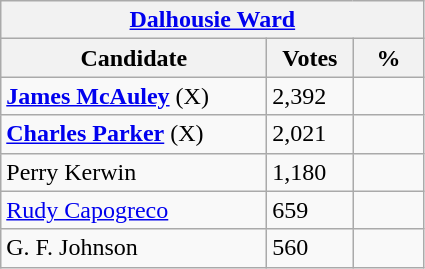<table class="wikitable">
<tr>
<th colspan="3"><a href='#'>Dalhousie Ward</a></th>
</tr>
<tr>
<th style="width: 170px">Candidate</th>
<th style="width: 50px">Votes</th>
<th style="width: 40px">%</th>
</tr>
<tr>
<td><strong><a href='#'>James McAuley</a></strong> (X)</td>
<td>2,392</td>
<td></td>
</tr>
<tr>
<td><strong><a href='#'>Charles Parker</a></strong> (X)</td>
<td>2,021</td>
<td></td>
</tr>
<tr>
<td>Perry Kerwin</td>
<td>1,180</td>
<td></td>
</tr>
<tr>
<td><a href='#'>Rudy Capogreco</a></td>
<td>659</td>
<td></td>
</tr>
<tr>
<td>G. F. Johnson</td>
<td>560</td>
<td></td>
</tr>
</table>
